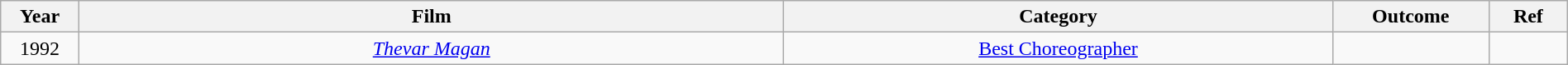<table class="wikitable" style="width:100%;">
<tr>
<th width=5%>Year</th>
<th style="width:45%;">Film</th>
<th style="width:35%;">Category</th>
<th style="width:10%;">Outcome</th>
<th style="width:5%;">Ref</th>
</tr>
<tr>
<td style="text-align:center;">1992</td>
<td style="text-align:center;"><em><a href='#'>Thevar Magan</a></em></td>
<td style="text-align:center;"><a href='#'>Best Choreographer</a></td>
<td></td>
<td></td>
</tr>
</table>
